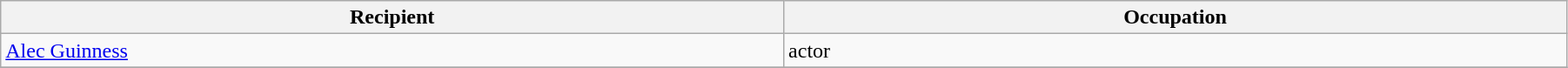<table class="wikitable" width="95%" cellpadding="5">
<tr>
<th width="25%">Recipient</th>
<th width="25%">Occupation</th>
</tr>
<tr>
<td> <a href='#'>Alec Guinness</a></td>
<td>actor</td>
</tr>
<tr>
</tr>
</table>
